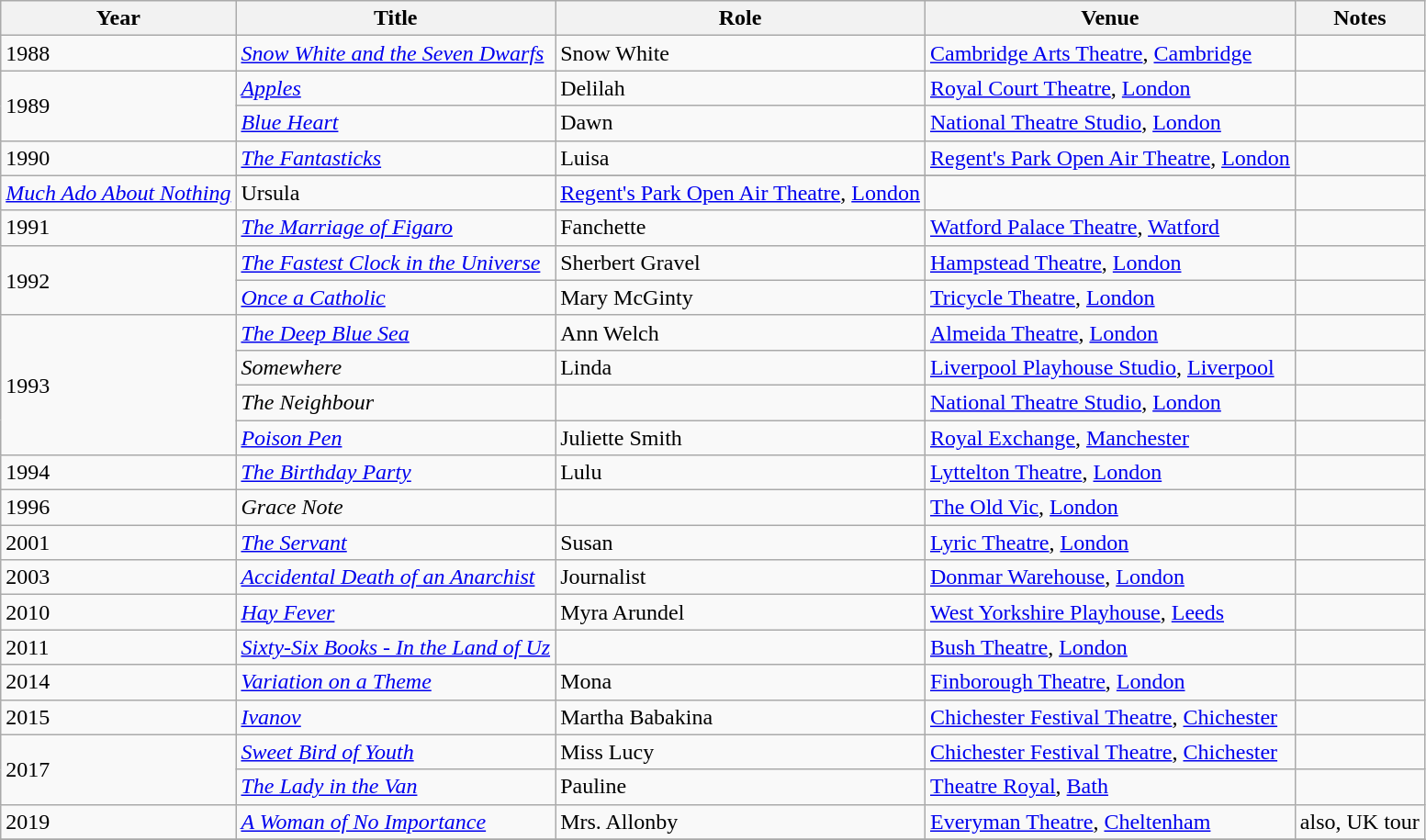<table class="wikitable sortable">
<tr>
<th>Year</th>
<th>Title</th>
<th>Role</th>
<th>Venue</th>
<th>Notes</th>
</tr>
<tr>
<td>1988</td>
<td><em><a href='#'>Snow White and the Seven Dwarfs</a></em></td>
<td>Snow White</td>
<td><a href='#'>Cambridge Arts Theatre</a>, <a href='#'>Cambridge</a></td>
<td></td>
</tr>
<tr>
<td rowspan="2">1989</td>
<td><em><a href='#'>Apples</a></em></td>
<td>Delilah</td>
<td><a href='#'>Royal Court Theatre</a>, <a href='#'>London</a></td>
<td></td>
</tr>
<tr>
<td><em><a href='#'>Blue Heart</a></em></td>
<td>Dawn</td>
<td><a href='#'>National Theatre Studio</a>, <a href='#'>London</a></td>
<td></td>
</tr>
<tr>
<td rowspan="2">1990</td>
<td><em><a href='#'>The Fantasticks</a></em></td>
<td>Luisa</td>
<td><a href='#'>Regent's Park Open Air Theatre</a>, <a href='#'>London</a></td>
<td></td>
</tr>
<tr>
</tr>
<tr>
<td><em><a href='#'>Much Ado About Nothing</a></em></td>
<td>Ursula</td>
<td><a href='#'>Regent's Park Open Air Theatre</a>, <a href='#'>London</a></td>
<td></td>
</tr>
<tr>
<td>1991</td>
<td><em><a href='#'>The Marriage of Figaro</a></em></td>
<td>Fanchette</td>
<td><a href='#'>Watford Palace Theatre</a>, <a href='#'>Watford</a></td>
<td></td>
</tr>
<tr>
<td rowspan="2">1992</td>
<td><em><a href='#'>The Fastest Clock in the Universe</a></em></td>
<td>Sherbert Gravel</td>
<td><a href='#'>Hampstead Theatre</a>, <a href='#'>London</a></td>
<td></td>
</tr>
<tr>
<td><em><a href='#'>Once a Catholic</a></em></td>
<td>Mary McGinty</td>
<td><a href='#'>Tricycle Theatre</a>, <a href='#'>London</a></td>
<td></td>
</tr>
<tr>
<td rowspan="4">1993</td>
<td><em><a href='#'>The Deep Blue Sea</a></em></td>
<td>Ann Welch</td>
<td><a href='#'>Almeida Theatre</a>, <a href='#'>London</a></td>
<td></td>
</tr>
<tr>
<td><em>Somewhere</em></td>
<td>Linda</td>
<td><a href='#'>Liverpool Playhouse Studio</a>, <a href='#'>Liverpool</a></td>
<td></td>
</tr>
<tr>
<td><em>The Neighbour</em></td>
<td></td>
<td><a href='#'>National Theatre Studio</a>, <a href='#'>London</a></td>
<td></td>
</tr>
<tr>
<td><em><a href='#'>Poison Pen</a></em></td>
<td>Juliette Smith</td>
<td><a href='#'>Royal Exchange</a>, <a href='#'>Manchester</a></td>
<td></td>
</tr>
<tr>
<td>1994</td>
<td><em><a href='#'>The Birthday Party</a></em></td>
<td>Lulu</td>
<td><a href='#'>Lyttelton Theatre</a>, <a href='#'>London</a></td>
<td></td>
</tr>
<tr>
<td>1996</td>
<td><em>Grace Note</em></td>
<td></td>
<td><a href='#'>The Old Vic</a>, <a href='#'>London</a></td>
<td></td>
</tr>
<tr>
<td>2001</td>
<td><em><a href='#'>The Servant</a></em></td>
<td>Susan</td>
<td><a href='#'>Lyric Theatre</a>, <a href='#'>London</a></td>
<td></td>
</tr>
<tr>
<td>2003</td>
<td><em><a href='#'>Accidental Death of an Anarchist</a></em></td>
<td>Journalist</td>
<td><a href='#'>Donmar Warehouse</a>, <a href='#'>London</a></td>
<td></td>
</tr>
<tr>
<td>2010</td>
<td><em><a href='#'>Hay Fever</a></em></td>
<td>Myra Arundel</td>
<td><a href='#'>West Yorkshire Playhouse</a>, <a href='#'>Leeds</a></td>
<td></td>
</tr>
<tr>
<td>2011</td>
<td><em><a href='#'>Sixty-Six Books - In the Land of Uz</a></em></td>
<td></td>
<td><a href='#'>Bush Theatre</a>, <a href='#'>London</a></td>
<td></td>
</tr>
<tr>
<td>2014</td>
<td><em><a href='#'>Variation on a Theme</a></em></td>
<td>Mona</td>
<td><a href='#'>Finborough Theatre</a>, <a href='#'>London</a></td>
<td></td>
</tr>
<tr>
<td>2015</td>
<td><em><a href='#'>Ivanov</a></em></td>
<td>Martha Babakina</td>
<td><a href='#'>Chichester Festival Theatre</a>, <a href='#'>Chichester</a></td>
<td></td>
</tr>
<tr>
<td rowspan="2">2017</td>
<td><em><a href='#'>Sweet Bird of Youth</a></em></td>
<td>Miss Lucy</td>
<td><a href='#'>Chichester Festival Theatre</a>, <a href='#'>Chichester</a></td>
<td></td>
</tr>
<tr>
<td><em><a href='#'>The Lady in the Van</a></em></td>
<td>Pauline</td>
<td><a href='#'>Theatre Royal</a>, <a href='#'>Bath</a></td>
<td></td>
</tr>
<tr>
<td>2019</td>
<td><em><a href='#'>A Woman of No Importance</a></em></td>
<td>Mrs. Allonby</td>
<td><a href='#'>Everyman Theatre</a>, <a href='#'>Cheltenham</a></td>
<td>also, UK tour</td>
</tr>
<tr>
</tr>
</table>
